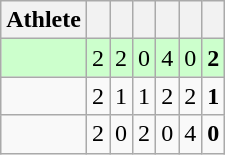<table class=wikitable style="text-align:center">
<tr>
<th>Athlete</th>
<th></th>
<th></th>
<th></th>
<th></th>
<th></th>
<th></th>
</tr>
<tr bgcolor=ccffcc>
<td style="text-align:left"></td>
<td>2</td>
<td>2</td>
<td>0</td>
<td>4</td>
<td>0</td>
<td><strong>2</strong></td>
</tr>
<tr>
<td style="text-align:left"></td>
<td>2</td>
<td>1</td>
<td>1</td>
<td>2</td>
<td>2</td>
<td><strong>1</strong></td>
</tr>
<tr>
<td style="text-align:left"></td>
<td>2</td>
<td>0</td>
<td>2</td>
<td>0</td>
<td>4</td>
<td><strong>0</strong></td>
</tr>
</table>
